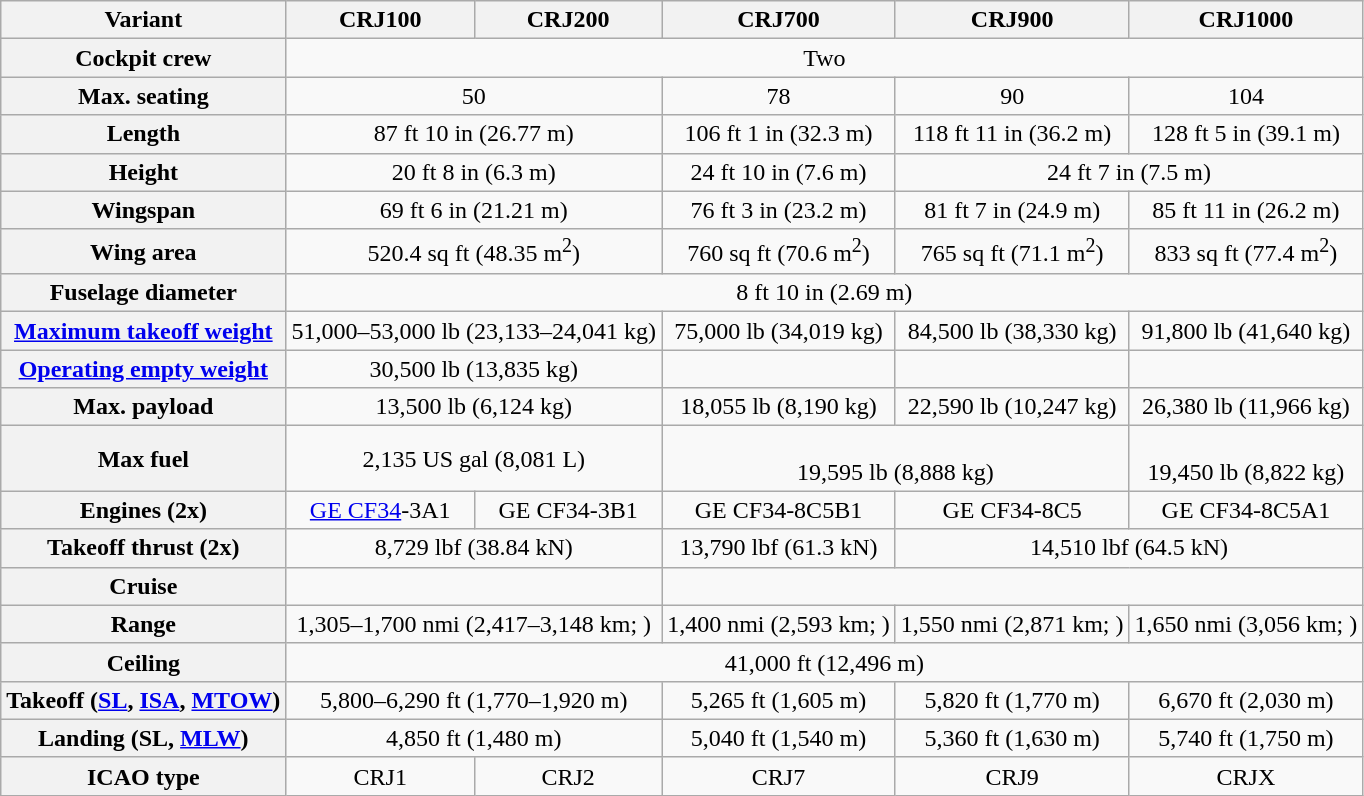<table class="wikitable sticky-header" style="text-align: center;">
<tr>
<th>Variant</th>
<th>CRJ100</th>
<th>CRJ200</th>
<th>CRJ700</th>
<th>CRJ900</th>
<th>CRJ1000</th>
</tr>
<tr>
<th>Cockpit crew</th>
<td colspan=5>Two</td>
</tr>
<tr>
<th>Max. seating</th>
<td colspan=2>50</td>
<td>78</td>
<td>90</td>
<td>104</td>
</tr>
<tr>
<th>Length</th>
<td colspan=2>87 ft 10 in (26.77 m)</td>
<td>106 ft 1 in (32.3 m)</td>
<td>118 ft 11 in (36.2 m)</td>
<td>128 ft 5 in (39.1 m)</td>
</tr>
<tr>
<th>Height</th>
<td colspan=2>20 ft 8 in (6.3 m)</td>
<td>24 ft 10 in (7.6 m)</td>
<td colspan=2>24 ft 7 in (7.5 m)</td>
</tr>
<tr>
<th>Wingspan</th>
<td colspan=2>69 ft 6 in (21.21 m)</td>
<td>76 ft 3 in (23.2 m)</td>
<td>81 ft 7 in (24.9 m)</td>
<td>85 ft 11 in (26.2 m)</td>
</tr>
<tr>
<th>Wing area</th>
<td colspan=2>520.4 sq ft (48.35 m<sup>2</sup>)</td>
<td>760 sq ft (70.6 m<sup>2</sup>)</td>
<td>765 sq ft (71.1 m<sup>2</sup>)</td>
<td>833 sq ft (77.4 m<sup>2</sup>)</td>
</tr>
<tr>
<th>Fuselage diameter</th>
<td colspan=5>8 ft 10 in (2.69 m)</td>
</tr>
<tr>
<th><a href='#'>Maximum takeoff weight</a></th>
<td colspan=2>51,000–53,000 lb (23,133–24,041 kg)</td>
<td>75,000 lb (34,019 kg)</td>
<td>84,500 lb (38,330 kg)</td>
<td>91,800 lb (41,640 kg)</td>
</tr>
<tr>
<th><a href='#'>Operating empty weight</a></th>
<td colspan=2>30,500 lb (13,835 kg)</td>
<td></td>
<td></td>
<td></td>
</tr>
<tr>
<th>Max. payload</th>
<td colspan=2>13,500 lb (6,124 kg)</td>
<td>18,055 lb (8,190 kg)</td>
<td>22,590 lb (10,247 kg)</td>
<td>26,380 lb (11,966 kg)</td>
</tr>
<tr>
<th>Max fuel</th>
<td colspan=2>2,135 US gal (8,081 L)<br></td>
<td colspan=2><br>19,595 lb (8,888 kg)</td>
<td><br>19,450 lb (8,822 kg)</td>
</tr>
<tr>
<th>Engines (2x)</th>
<td><a href='#'>GE CF34</a>-3A1</td>
<td>GE CF34-3B1</td>
<td>GE CF34-8C5B1</td>
<td>GE CF34-8C5</td>
<td>GE CF34-8C5A1</td>
</tr>
<tr>
<th>Takeoff thrust (2x)</th>
<td colspan=2>8,729 lbf (38.84 kN)</td>
<td>13,790 lbf (61.3 kN)</td>
<td colspan=2>14,510 lbf (64.5 kN)</td>
</tr>
<tr>
<th>Cruise</th>
<td colspan=2></td>
<td colspan=3></td>
</tr>
<tr>
<th>Range</th>
<td colspan="2">1,305–1,700 nmi (2,417–3,148 km; )</td>
<td>1,400 nmi (2,593 km; )</td>
<td>1,550 nmi (2,871 km; )</td>
<td>1,650 nmi (3,056 km; )</td>
</tr>
<tr>
<th>Ceiling</th>
<td colspan=5>41,000 ft (12,496 m)</td>
</tr>
<tr>
<th>Takeoff (<a href='#'>SL</a>, <a href='#'>ISA</a>, <a href='#'>MTOW</a>)</th>
<td colspan="2">5,800–6,290 ft (1,770–1,920 m)</td>
<td>5,265 ft (1,605 m)</td>
<td>5,820 ft (1,770 m)</td>
<td>6,670 ft (2,030 m)</td>
</tr>
<tr>
<th>Landing (SL, <a href='#'>MLW</a>)</th>
<td colspan=2>4,850 ft (1,480 m)</td>
<td>5,040 ft (1,540 m)</td>
<td>5,360 ft (1,630 m)</td>
<td>5,740 ft (1,750 m)</td>
</tr>
<tr>
<th>ICAO type</th>
<td>CRJ1</td>
<td>CRJ2</td>
<td>CRJ7</td>
<td>CRJ9</td>
<td>CRJX</td>
</tr>
</table>
